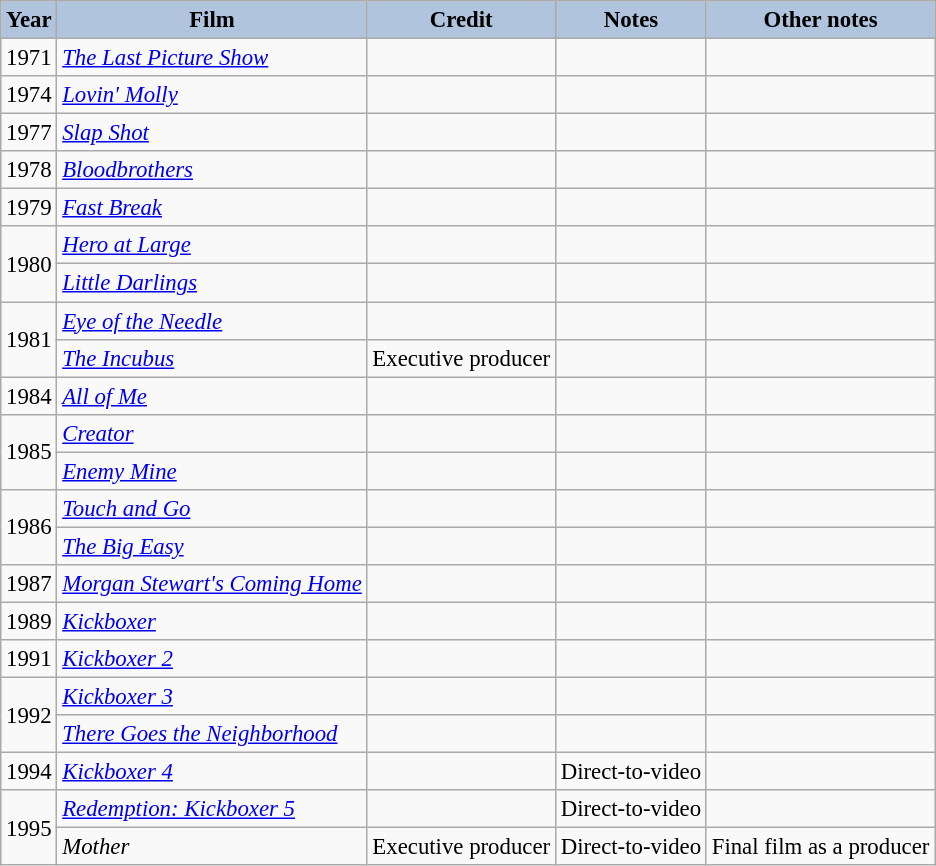<table class="wikitable" style="font-size:95%;">
<tr>
<th style="background:#B0C4DE;">Year</th>
<th style="background:#B0C4DE;">Film</th>
<th style="background:#B0C4DE;">Credit</th>
<th style="background:#B0C4DE;">Notes</th>
<th style="background:#B0C4DE;">Other notes</th>
</tr>
<tr>
<td>1971</td>
<td><em><a href='#'>The Last Picture Show</a></em></td>
<td></td>
<td></td>
<td></td>
</tr>
<tr>
<td>1974</td>
<td><em><a href='#'>Lovin' Molly</a></em></td>
<td></td>
<td></td>
<td></td>
</tr>
<tr>
<td>1977</td>
<td><em><a href='#'>Slap Shot</a></em></td>
<td></td>
<td></td>
<td></td>
</tr>
<tr>
<td>1978</td>
<td><em><a href='#'>Bloodbrothers</a></em></td>
<td></td>
<td></td>
<td></td>
</tr>
<tr>
<td>1979</td>
<td><em><a href='#'>Fast Break</a></em></td>
<td></td>
<td></td>
<td></td>
</tr>
<tr>
<td rowspan=2>1980</td>
<td><em><a href='#'>Hero at Large</a></em></td>
<td></td>
<td></td>
<td></td>
</tr>
<tr>
<td><em><a href='#'>Little Darlings</a></em></td>
<td></td>
<td></td>
<td></td>
</tr>
<tr>
<td rowspan=2>1981</td>
<td><em><a href='#'>Eye of the Needle</a></em></td>
<td></td>
<td></td>
<td></td>
</tr>
<tr>
<td><em><a href='#'>The Incubus</a></em></td>
<td>Executive producer</td>
<td></td>
<td></td>
</tr>
<tr>
<td>1984</td>
<td><em><a href='#'>All of Me</a></em></td>
<td></td>
<td></td>
<td></td>
</tr>
<tr>
<td rowspan=2>1985</td>
<td><em><a href='#'>Creator</a></em></td>
<td></td>
<td></td>
<td></td>
</tr>
<tr>
<td><em><a href='#'>Enemy Mine</a></em></td>
<td></td>
<td></td>
<td></td>
</tr>
<tr>
<td rowspan=2>1986</td>
<td><em><a href='#'>Touch and Go</a></em></td>
<td></td>
<td></td>
<td></td>
</tr>
<tr>
<td><em><a href='#'>The Big Easy</a></em></td>
<td></td>
<td></td>
<td></td>
</tr>
<tr>
<td>1987</td>
<td><em><a href='#'>Morgan Stewart's Coming Home</a></em></td>
<td></td>
<td></td>
<td></td>
</tr>
<tr>
<td>1989</td>
<td><em><a href='#'>Kickboxer</a></em></td>
<td></td>
<td></td>
<td></td>
</tr>
<tr>
<td>1991</td>
<td><em><a href='#'>Kickboxer 2</a></em></td>
<td></td>
<td></td>
<td></td>
</tr>
<tr>
<td rowspan=2>1992</td>
<td><em><a href='#'>Kickboxer 3</a></em></td>
<td></td>
<td></td>
<td></td>
</tr>
<tr>
<td><em><a href='#'>There Goes the Neighborhood</a></em></td>
<td></td>
<td></td>
<td></td>
</tr>
<tr>
<td>1994</td>
<td><em><a href='#'>Kickboxer 4</a></em></td>
<td></td>
<td>Direct-to-video</td>
<td></td>
</tr>
<tr>
<td rowspan=2>1995</td>
<td><em><a href='#'>Redemption: Kickboxer 5</a></em></td>
<td></td>
<td>Direct-to-video</td>
<td></td>
</tr>
<tr>
<td><em>Mother</em></td>
<td>Executive producer</td>
<td>Direct-to-video</td>
<td>Final film as a producer</td>
</tr>
</table>
